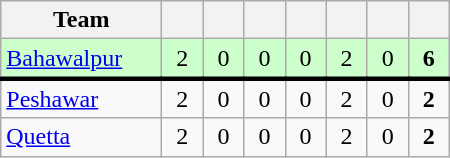<table class="wikitable sortable" style="text-align: center">
<tr>
<th style="width:100px;">Team</th>
<th style="width:20px;"></th>
<th style="width:20px;"></th>
<th style="width:20px;"></th>
<th style="width:20px;"></th>
<th style="width:20px;"></th>
<th style="width:20px;"></th>
<th style="width:20px;"></th>
</tr>
<tr bgcolor="#ccffcc">
<td style="text-align:left"><a href='#'>Bahawalpur</a></td>
<td>2</td>
<td>0</td>
<td>0</td>
<td>0</td>
<td>2</td>
<td>0</td>
<td><strong>6</strong></td>
</tr>
<tr style="border-top:solid #000000">
<td style="text-align:left"><a href='#'>Peshawar</a></td>
<td>2</td>
<td>0</td>
<td>0</td>
<td>0</td>
<td>2</td>
<td>0</td>
<td><strong>2</strong></td>
</tr>
<tr>
<td style="text-align:left"><a href='#'>Quetta</a></td>
<td>2</td>
<td>0</td>
<td>0</td>
<td>0</td>
<td>2</td>
<td>0</td>
<td><strong>2</strong></td>
</tr>
</table>
